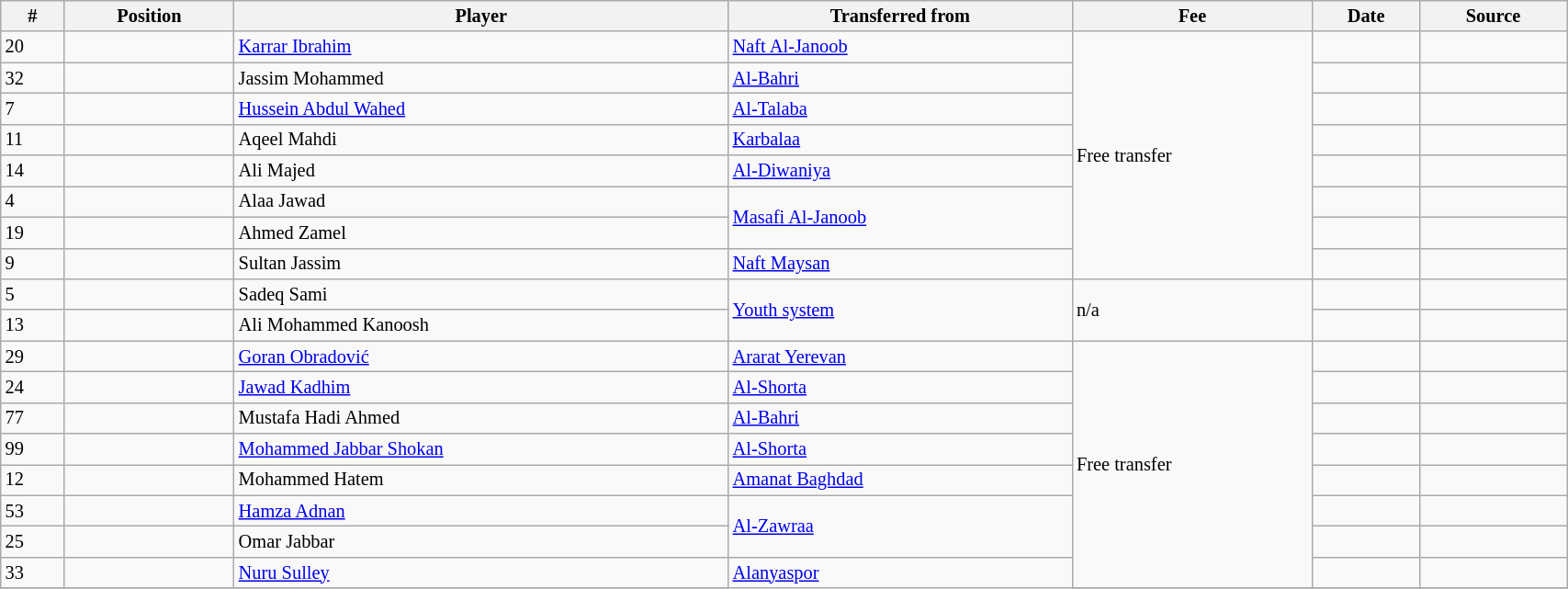<table class="wikitable sortable" style="width:90%; text-align:center; font-size:85%; text-align:left;">
<tr>
<th>#</th>
<th>Position</th>
<th>Player</th>
<th>Transferred from</th>
<th>Fee</th>
<th>Date</th>
<th>Source</th>
</tr>
<tr>
<td>20</td>
<td></td>
<td> <a href='#'>Karrar Ibrahim</a></td>
<td> <a href='#'>Naft Al-Janoob</a></td>
<td rowspan="8">Free transfer</td>
<td></td>
<td></td>
</tr>
<tr>
<td>32</td>
<td></td>
<td> Jassim Mohammed</td>
<td> <a href='#'>Al-Bahri</a></td>
<td></td>
<td></td>
</tr>
<tr>
<td>7</td>
<td></td>
<td> <a href='#'>Hussein Abdul Wahed</a></td>
<td> <a href='#'>Al-Talaba</a></td>
<td></td>
<td></td>
</tr>
<tr>
<td>11</td>
<td></td>
<td> Aqeel Mahdi</td>
<td> <a href='#'>Karbalaa</a></td>
<td></td>
<td></td>
</tr>
<tr>
<td>14</td>
<td></td>
<td> Ali Majed</td>
<td> <a href='#'>Al-Diwaniya</a></td>
<td></td>
<td></td>
</tr>
<tr>
<td>4</td>
<td></td>
<td> Alaa Jawad</td>
<td rowspan="2"> <a href='#'>Masafi Al-Janoob</a></td>
<td></td>
<td></td>
</tr>
<tr>
<td>19</td>
<td></td>
<td> Ahmed Zamel</td>
<td></td>
<td></td>
</tr>
<tr>
<td>9</td>
<td></td>
<td> Sultan Jassim</td>
<td> <a href='#'>Naft Maysan</a></td>
<td></td>
<td></td>
</tr>
<tr>
<td>5</td>
<td></td>
<td> Sadeq Sami</td>
<td rowspan="2"><a href='#'>Youth system</a></td>
<td rowspan="2">n/a</td>
<td></td>
<td></td>
</tr>
<tr>
<td>13</td>
<td></td>
<td> Ali Mohammed Kanoosh</td>
<td></td>
<td></td>
</tr>
<tr>
<td>29</td>
<td></td>
<td> <a href='#'>Goran Obradović</a></td>
<td> <a href='#'>Ararat Yerevan</a></td>
<td rowspan="8">Free transfer</td>
<td></td>
<td></td>
</tr>
<tr>
<td>24</td>
<td></td>
<td> <a href='#'>Jawad Kadhim</a></td>
<td> <a href='#'>Al-Shorta</a></td>
<td></td>
<td></td>
</tr>
<tr>
<td>77</td>
<td></td>
<td> Mustafa Hadi Ahmed</td>
<td> <a href='#'>Al-Bahri</a></td>
<td></td>
<td></td>
</tr>
<tr>
<td>99</td>
<td></td>
<td> <a href='#'>Mohammed Jabbar Shokan</a></td>
<td> <a href='#'>Al-Shorta</a></td>
<td></td>
<td></td>
</tr>
<tr>
<td>12</td>
<td></td>
<td> Mohammed Hatem</td>
<td> <a href='#'>Amanat Baghdad</a></td>
<td></td>
<td></td>
</tr>
<tr>
<td>53</td>
<td></td>
<td> <a href='#'>Hamza Adnan</a></td>
<td rowspan="2"> <a href='#'>Al-Zawraa</a></td>
<td></td>
<td></td>
</tr>
<tr>
<td>25</td>
<td></td>
<td> Omar Jabbar</td>
<td></td>
<td></td>
</tr>
<tr>
<td>33</td>
<td></td>
<td> <a href='#'>Nuru Sulley</a></td>
<td rowspan="2"> <a href='#'>Alanyaspor</a></td>
<td></td>
<td></td>
</tr>
<tr>
</tr>
</table>
